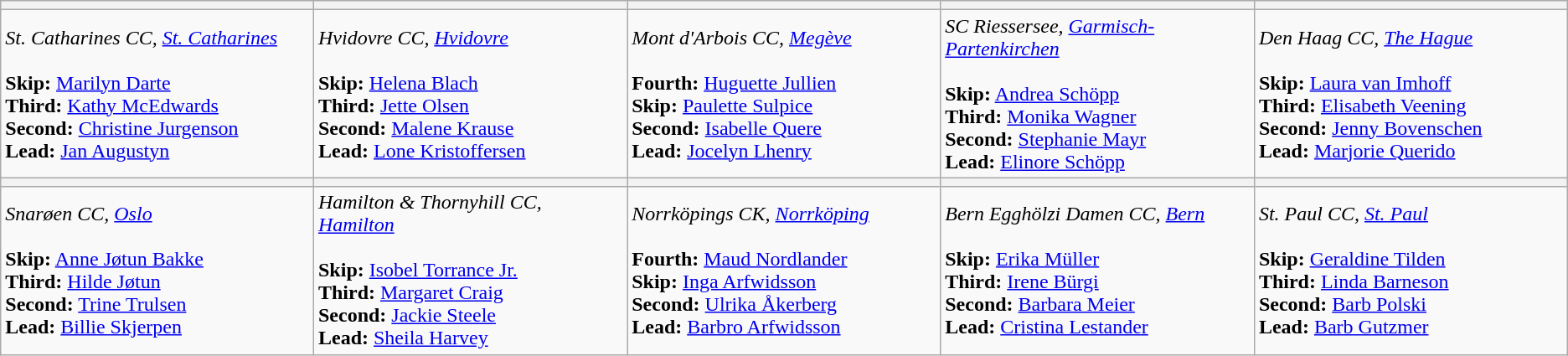<table class="wikitable">
<tr>
<th bgcolor="#efefef" width="250"></th>
<th bgcolor="#efefef" width="250"></th>
<th bgcolor="#efefef" width="250"></th>
<th bgcolor="#efefef" width="250"></th>
<th bgcolor="#efefef" width="250"></th>
</tr>
<tr>
<td><em>St. Catharines CC, <a href='#'>St. Catharines</a></em><br><br><strong>Skip:</strong> <a href='#'>Marilyn Darte</a><br>
<strong>Third:</strong> <a href='#'>Kathy McEdwards</a><br>
<strong>Second:</strong> <a href='#'>Christine Jurgenson</a><br>
<strong>Lead:</strong> <a href='#'>Jan Augustyn</a></td>
<td><em>Hvidovre CC, <a href='#'>Hvidovre</a></em><br><br><strong>Skip:</strong> <a href='#'>Helena Blach</a><br>
<strong>Third:</strong> <a href='#'>Jette Olsen</a><br>
<strong>Second:</strong> <a href='#'>Malene Krause</a><br>
<strong>Lead:</strong> <a href='#'>Lone Kristoffersen</a></td>
<td><em>Mont d'Arbois CC, <a href='#'>Megève</a></em><br><br><strong>Fourth:</strong> <a href='#'>Huguette Jullien</a><br>
<strong>Skip:</strong> <a href='#'>Paulette Sulpice</a><br>
<strong>Second:</strong> <a href='#'>Isabelle Quere</a><br>
<strong>Lead:</strong> <a href='#'>Jocelyn Lhenry</a></td>
<td><em>SC Riessersee, <a href='#'>Garmisch-Partenkirchen</a></em><br><br><strong>Skip:</strong> <a href='#'>Andrea Schöpp</a><br>
<strong>Third:</strong> <a href='#'>Monika Wagner</a><br>
<strong>Second:</strong> <a href='#'>Stephanie Mayr</a><br>
<strong>Lead:</strong> <a href='#'>Elinore Schöpp</a></td>
<td><em>Den Haag CC, <a href='#'>The Hague</a></em><br><br><strong>Skip:</strong> <a href='#'>Laura van Imhoff</a><br>
<strong>Third:</strong> <a href='#'>Elisabeth Veening</a><br>
<strong>Second:</strong> <a href='#'>Jenny Bovenschen</a><br>
<strong>Lead:</strong> <a href='#'>Marjorie Querido</a></td>
</tr>
<tr>
<th bgcolor="#efefef" width="200"></th>
<th bgcolor="#efefef" width="200"></th>
<th bgcolor="#efefef" width="200"></th>
<th bgcolor="#efefef" width="200"></th>
<th bgcolor="#efefef" width="200"></th>
</tr>
<tr>
<td><em>Snarøen CC, <a href='#'>Oslo</a></em><br><br><strong>Skip:</strong> <a href='#'>Anne Jøtun Bakke</a><br>
<strong>Third:</strong> <a href='#'>Hilde Jøtun</a><br>
<strong>Second:</strong> <a href='#'>Trine Trulsen</a><br>
<strong>Lead:</strong> <a href='#'>Billie Skjerpen</a></td>
<td><em>Hamilton & Thornyhill CC, <a href='#'>Hamilton</a></em><br><br><strong>Skip:</strong> <a href='#'>Isobel Torrance Jr.</a><br>
<strong>Third:</strong> <a href='#'>Margaret Craig</a><br>
<strong>Second:</strong> <a href='#'>Jackie Steele</a><br>
<strong>Lead:</strong> <a href='#'>Sheila Harvey</a></td>
<td><em>Norrköpings CK, <a href='#'>Norrköping</a></em><br><br><strong>Fourth:</strong> <a href='#'>Maud Nordlander</a><br>
<strong>Skip:</strong> <a href='#'>Inga Arfwidsson</a><br>
<strong>Second:</strong> <a href='#'>Ulrika Åkerberg</a><br>
<strong>Lead:</strong> <a href='#'>Barbro Arfwidsson</a></td>
<td><em>Bern Egghölzi Damen CC, <a href='#'>Bern</a></em><br><br><strong>Skip:</strong> <a href='#'>Erika Müller</a><br>
<strong>Third:</strong> <a href='#'>Irene Bürgi</a><br>
<strong>Second:</strong> <a href='#'>Barbara Meier</a><br>
<strong>Lead:</strong> <a href='#'>Cristina Lestander</a></td>
<td><em>St. Paul CC, <a href='#'>St. Paul</a></em><br><br><strong>Skip:</strong> <a href='#'>Geraldine Tilden</a><br>
<strong>Third:</strong> <a href='#'>Linda Barneson</a><br>
<strong>Second:</strong> <a href='#'>Barb Polski</a><br>
<strong>Lead:</strong> <a href='#'>Barb Gutzmer</a></td>
</tr>
</table>
